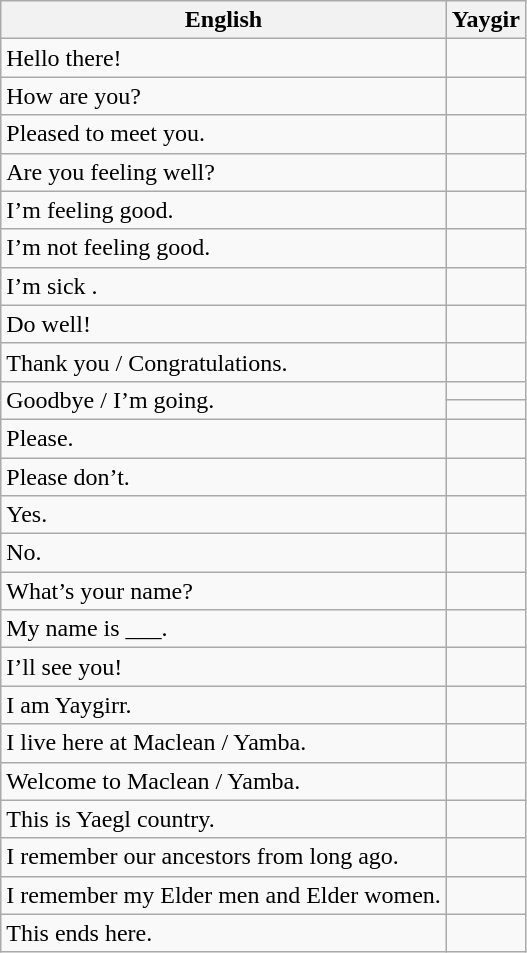<table class="wikitable sortable">
<tr>
<th>English</th>
<th>Yaygir</th>
</tr>
<tr>
<td>Hello there!</td>
<td></td>
</tr>
<tr>
<td>How are you?</td>
<td></td>
</tr>
<tr>
<td>Pleased to meet you.</td>
<td></td>
</tr>
<tr>
<td>Are you feeling well?</td>
<td></td>
</tr>
<tr>
<td>I’m  feeling good.</td>
<td></td>
</tr>
<tr>
<td>I’m not feeling good.</td>
<td></td>
</tr>
<tr>
<td>I’m sick .</td>
<td></td>
</tr>
<tr>
<td>Do well!</td>
<td></td>
</tr>
<tr>
<td>Thank you / Congratulations.</td>
<td></td>
</tr>
<tr>
<td rowspan=2>Goodbye / I’m going.</td>
<td></td>
</tr>
<tr>
<td></td>
</tr>
<tr>
<td>Please.</td>
<td></td>
</tr>
<tr>
<td>Please don’t.</td>
<td></td>
</tr>
<tr>
<td>Yes.</td>
<td></td>
</tr>
<tr>
<td>No.</td>
<td></td>
</tr>
<tr>
<td>What’s your name?</td>
<td></td>
</tr>
<tr>
<td>My name is ___.</td>
<td></td>
</tr>
<tr>
<td>I’ll see you!</td>
<td></td>
</tr>
<tr>
<td>I am Yaygirr.</td>
<td></td>
</tr>
<tr>
<td>I live here at Maclean / Yamba.</td>
<td></td>
</tr>
<tr>
<td>Welcome to Maclean / Yamba.</td>
<td></td>
</tr>
<tr>
<td>This is Yaegl country.</td>
<td></td>
</tr>
<tr>
<td>I remember our ancestors from long ago.</td>
<td></td>
</tr>
<tr>
<td>I remember my Elder men and Elder women.</td>
<td></td>
</tr>
<tr>
<td>This ends here.</td>
<td></td>
</tr>
</table>
